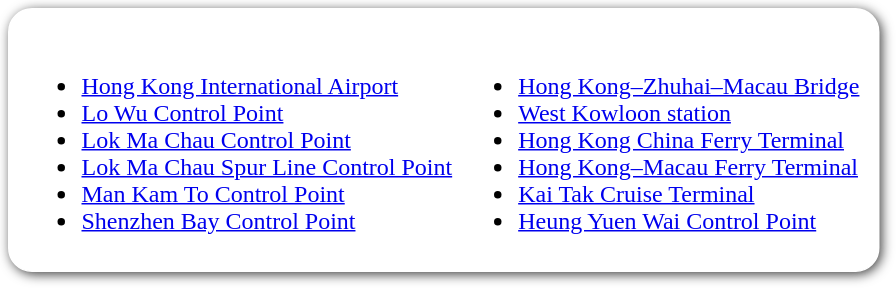<table style=" border-radius:1em; box-shadow: 0.1em 0.1em 0.5em rgba(0,0,0,0.75);; background-color: white; border: 1px solid white; padding: 5px;">
<tr style="vertical-align:top;">
<td><br><ul><li><a href='#'>Hong Kong International Airport</a></li><li><a href='#'>Lo Wu Control Point</a></li><li><a href='#'>Lok Ma Chau Control Point</a></li><li><a href='#'>Lok Ma Chau Spur Line Control Point</a></li><li><a href='#'>Man Kam To Control Point</a></li><li><a href='#'>Shenzhen Bay Control Point</a></li></ul></td>
<td valign=top><br><ul><li><a href='#'>Hong Kong–Zhuhai–Macau Bridge</a></li><li><a href='#'>West Kowloon station</a></li><li><a href='#'>Hong Kong China Ferry Terminal</a></li><li><a href='#'>Hong Kong–Macau Ferry Terminal</a></li><li><a href='#'>Kai Tak Cruise Terminal</a></li><li><a href='#'>Heung Yuen Wai Control Point</a></li></ul></td>
<td></td>
</tr>
</table>
